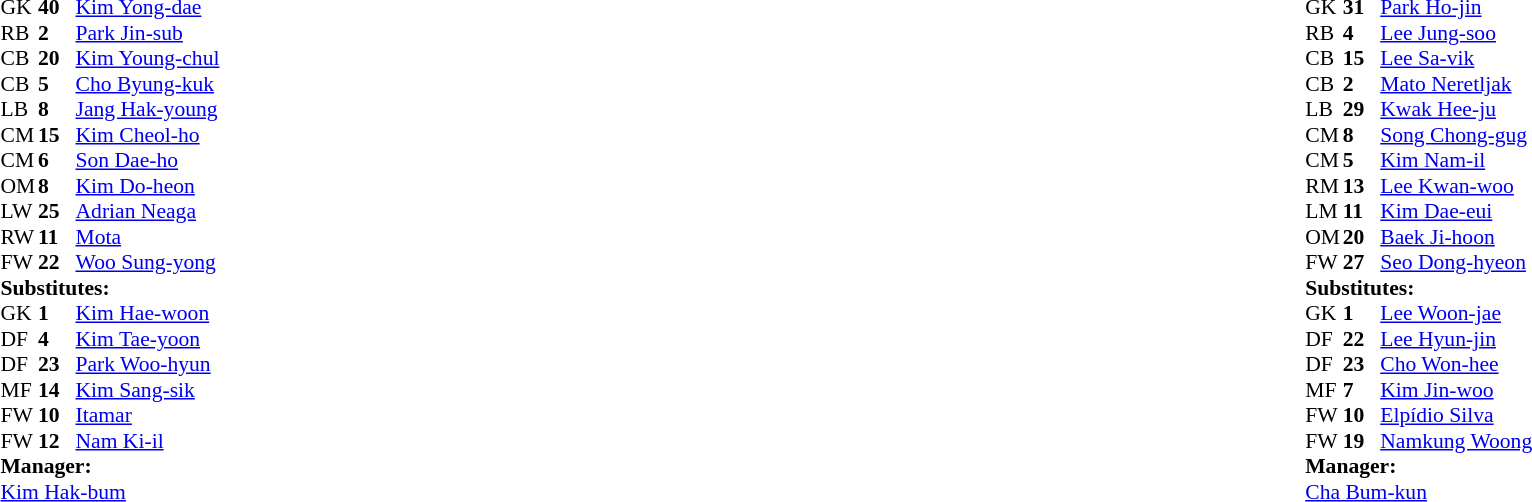<table width="100%">
<tr>
<td valign="top" width="50%"><br><table style="font-size: 90%" cellspacing="0" cellpadding="0">
<tr>
<th width=25></th>
<th width=25></th>
</tr>
<tr>
<td>GK</td>
<td><strong>40</strong></td>
<td> <a href='#'>Kim Yong-dae</a></td>
</tr>
<tr>
<td>RB</td>
<td><strong>2</strong></td>
<td> <a href='#'>Park Jin-sub</a></td>
</tr>
<tr>
<td>CB</td>
<td><strong>20</strong></td>
<td> <a href='#'>Kim Young-chul</a></td>
</tr>
<tr>
<td>CB</td>
<td><strong>5</strong></td>
<td> <a href='#'>Cho Byung-kuk</a></td>
</tr>
<tr>
<td>LB</td>
<td><strong>8</strong></td>
<td> <a href='#'>Jang Hak-young</a></td>
</tr>
<tr>
<td>CM</td>
<td><strong>15</strong></td>
<td> <a href='#'>Kim Cheol-ho</a></td>
</tr>
<tr>
<td>CM</td>
<td><strong>6</strong></td>
<td> <a href='#'>Son Dae-ho</a></td>
<td></td>
</tr>
<tr>
<td>OM</td>
<td><strong>8</strong></td>
<td> <a href='#'>Kim Do-heon</a></td>
<td></td>
<td></td>
</tr>
<tr>
<td>LW</td>
<td><strong>25</strong></td>
<td> <a href='#'>Adrian Neaga</a></td>
<td></td>
<td></td>
</tr>
<tr>
<td>RW</td>
<td><strong>11</strong></td>
<td> <a href='#'>Mota</a></td>
<td></td>
<td></td>
</tr>
<tr>
<td>FW</td>
<td><strong>22</strong></td>
<td> <a href='#'>Woo Sung-yong</a></td>
</tr>
<tr>
<td colspan=3><strong>Substitutes:</strong></td>
</tr>
<tr>
<td>GK</td>
<td><strong>1</strong></td>
<td> <a href='#'>Kim Hae-woon</a></td>
</tr>
<tr>
<td>DF</td>
<td><strong>4</strong></td>
<td> <a href='#'>Kim Tae-yoon</a></td>
<td></td>
<td></td>
</tr>
<tr>
<td>DF</td>
<td><strong>23</strong></td>
<td> <a href='#'>Park Woo-hyun</a></td>
</tr>
<tr>
<td>MF</td>
<td><strong>14</strong></td>
<td> <a href='#'>Kim Sang-sik</a></td>
<td></td>
<td></td>
</tr>
<tr>
<td>FW</td>
<td><strong>10</strong></td>
<td> <a href='#'>Itamar</a></td>
<td></td>
<td></td>
</tr>
<tr>
<td>FW</td>
<td><strong>12</strong></td>
<td> <a href='#'>Nam Ki-il</a></td>
</tr>
<tr>
<td colspan=3><strong>Manager:</strong></td>
</tr>
<tr>
<td colspan=4> <a href='#'>Kim Hak-bum</a></td>
</tr>
</table>
</td>
<td valign="top"></td>
<td valign="top" width="50%"><br><table style="font-size: 90%" cellspacing="0" cellpadding="0" align=center>
<tr>
<th width=25></th>
<th width=25></th>
</tr>
<tr>
<td>GK</td>
<td><strong>31</strong></td>
<td> <a href='#'>Park Ho-jin</a></td>
</tr>
<tr>
<td>RB</td>
<td><strong>4</strong></td>
<td> <a href='#'>Lee Jung-soo</a></td>
</tr>
<tr>
<td>CB</td>
<td><strong>15</strong></td>
<td> <a href='#'>Lee Sa-vik</a></td>
</tr>
<tr>
<td>CB</td>
<td><strong>2</strong></td>
<td> <a href='#'>Mato Neretljak</a></td>
</tr>
<tr>
<td>LB</td>
<td><strong>29</strong></td>
<td> <a href='#'>Kwak Hee-ju</a></td>
</tr>
<tr>
<td>CM</td>
<td><strong>8</strong></td>
<td> <a href='#'>Song Chong-gug</a></td>
</tr>
<tr>
<td>CM</td>
<td><strong>5</strong></td>
<td> <a href='#'>Kim Nam-il</a></td>
<td></td>
</tr>
<tr>
<td>RM</td>
<td><strong>13</strong></td>
<td> <a href='#'>Lee Kwan-woo</a></td>
</tr>
<tr>
<td>LM</td>
<td><strong>11</strong></td>
<td> <a href='#'>Kim Dae-eui</a></td>
<td></td>
<td></td>
</tr>
<tr>
<td>OM</td>
<td><strong>20</strong></td>
<td> <a href='#'>Baek Ji-hoon</a></td>
<td></td>
<td></td>
</tr>
<tr>
<td>FW</td>
<td><strong>27</strong></td>
<td> <a href='#'>Seo Dong-hyeon</a></td>
<td></td>
<td></td>
</tr>
<tr>
<td colspan=3><strong>Substitutes:</strong></td>
</tr>
<tr>
<td>GK</td>
<td><strong>1</strong></td>
<td> <a href='#'>Lee Woon-jae</a></td>
</tr>
<tr>
<td>DF</td>
<td><strong>22</strong></td>
<td> <a href='#'>Lee Hyun-jin</a></td>
<td></td>
<td></td>
</tr>
<tr>
<td>DF</td>
<td><strong>23</strong></td>
<td> <a href='#'>Cho Won-hee</a></td>
</tr>
<tr>
<td>MF</td>
<td><strong>7</strong></td>
<td> <a href='#'>Kim Jin-woo</a></td>
</tr>
<tr>
<td>FW</td>
<td><strong>10</strong></td>
<td> <a href='#'>Elpídio Silva</a></td>
<td></td>
<td></td>
</tr>
<tr>
<td>FW</td>
<td><strong>19</strong></td>
<td> <a href='#'>Namkung Woong</a></td>
<td></td>
<td></td>
</tr>
<tr>
<td colspan=3><strong>Manager:</strong></td>
</tr>
<tr>
<td colspan=4> <a href='#'>Cha Bum-kun</a></td>
</tr>
</table>
</td>
</tr>
</table>
